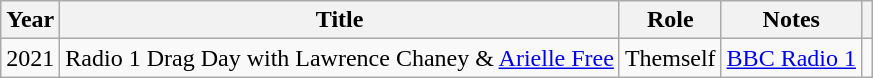<table class="wikitable plainrowheaders sortable">
<tr>
<th scope="col">Year</th>
<th scope="col">Title</th>
<th scope="col">Role</th>
<th scope="col">Notes</th>
<th style="text-align: center;" class="unsortable"></th>
</tr>
<tr>
<td>2021</td>
<td>Radio 1 Drag Day with Lawrence Chaney & <a href='#'>Arielle Free</a></td>
<td>Themself</td>
<td><a href='#'>BBC Radio 1</a></td>
<td></td>
</tr>
</table>
